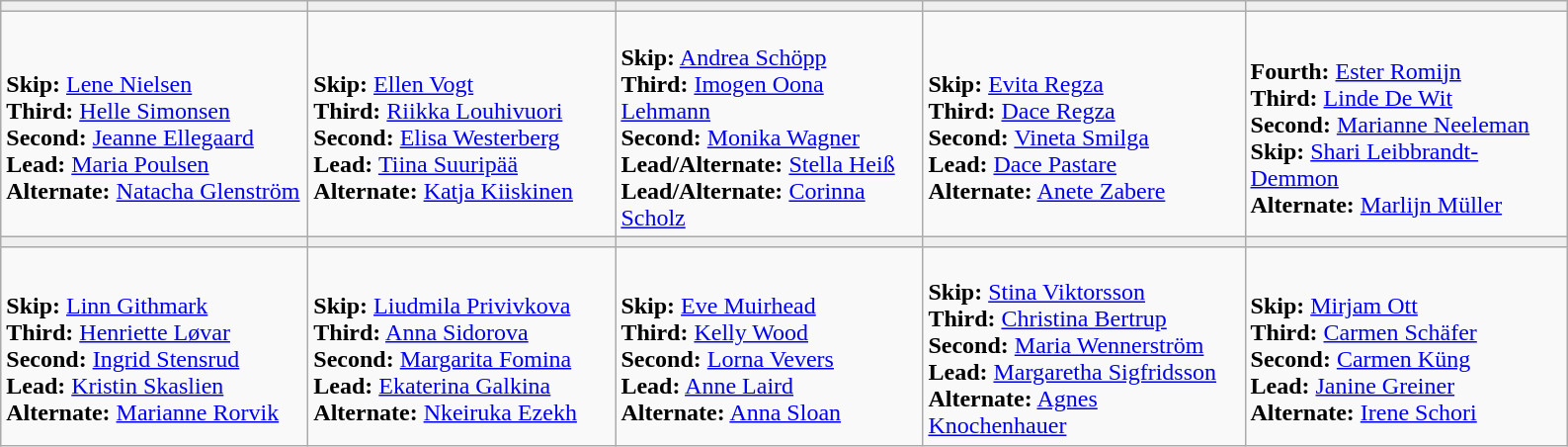<table class="wikitable">
<tr align=center>
<td bgcolor="#efefef" width="200"><strong></strong></td>
<td bgcolor="#efefef" width="200"><strong></strong></td>
<td bgcolor="#efefef" width="200"><strong></strong></td>
<td bgcolor="#efefef" width="210"><strong></strong></td>
<td bgcolor="#efefef" width="210"><strong></strong></td>
</tr>
<tr>
<td><br><strong>Skip:</strong> <a href='#'>Lene Nielsen</a><br>
<strong>Third:</strong> <a href='#'>Helle Simonsen</a><br>
<strong>Second:</strong> <a href='#'>Jeanne Ellegaard</a><br>
<strong>Lead:</strong> <a href='#'>Maria Poulsen</a><br>
<strong>Alternate:</strong> <a href='#'>Natacha Glenström</a></td>
<td><br><strong>Skip:</strong> <a href='#'>Ellen Vogt</a><br>
<strong>Third:</strong> <a href='#'>Riikka Louhivuori</a><br>
<strong>Second:</strong> <a href='#'>Elisa Westerberg</a><br>
<strong>Lead:</strong> <a href='#'>Tiina Suuripää</a><br>
<strong>Alternate:</strong> <a href='#'>Katja Kiiskinen</a></td>
<td><br><strong>Skip:</strong> <a href='#'>Andrea Schöpp</a><br>
<strong>Third:</strong> <a href='#'>Imogen Oona Lehmann</a><br>
<strong>Second:</strong> <a href='#'>Monika Wagner</a><br>
<strong>Lead/Alternate:</strong> <a href='#'>Stella Heiß</a><br>
<strong>Lead/Alternate:</strong> <a href='#'>Corinna Scholz</a></td>
<td><br><strong>Skip:</strong> <a href='#'>Evita Regza</a><br>
<strong>Third:</strong> <a href='#'>Dace Regza</a><br>
<strong>Second:</strong> <a href='#'>Vineta Smilga</a><br>
<strong>Lead:</strong> <a href='#'>Dace Pastare</a><br>
<strong>Alternate:</strong> <a href='#'>Anete Zabere</a></td>
<td><br><strong>Fourth:</strong> <a href='#'>Ester Romijn</a><br>
<strong>Third:</strong> <a href='#'>Linde De Wit</a><br>
<strong>Second:</strong> <a href='#'>Marianne Neeleman</a><br>
<strong>Skip:</strong> <a href='#'>Shari Leibbrandt-Demmon</a><br>
<strong>Alternate:</strong> <a href='#'>Marlijn Müller</a></td>
</tr>
<tr align=center>
<td bgcolor="#efefef" width="200"><strong></strong></td>
<td bgcolor="#efefef" width="200"><strong></strong></td>
<td bgcolor="#efefef" width="200"><strong></strong></td>
<td bgcolor="#efefef" width="210"><strong></strong></td>
<td bgcolor="#efefef" width="210"><strong></strong></td>
</tr>
<tr>
<td><br><strong>Skip:</strong> <a href='#'>Linn Githmark</a><br>
<strong>Third:</strong> <a href='#'>Henriette Løvar</a><br>
<strong>Second:</strong> <a href='#'>Ingrid Stensrud</a><br>
<strong>Lead:</strong> <a href='#'>Kristin Skaslien</a><br>
<strong>Alternate:</strong> <a href='#'>Marianne Rorvik</a></td>
<td><br><strong>Skip:</strong> <a href='#'>Liudmila Privivkova</a><br>
<strong>Third:</strong> <a href='#'>Anna Sidorova</a><br>
<strong>Second:</strong> <a href='#'>Margarita Fomina</a> <br>
<strong>Lead:</strong> <a href='#'>Ekaterina Galkina</a><br>
<strong>Alternate:</strong> <a href='#'>Nkeiruka Ezekh</a></td>
<td><br><strong>Skip:</strong> <a href='#'>Eve Muirhead</a><br>
<strong>Third:</strong> <a href='#'>Kelly Wood</a><br>
<strong>Second:</strong> <a href='#'>Lorna Vevers</a><br>
<strong>Lead:</strong> <a href='#'>Anne Laird</a><br>
<strong>Alternate:</strong> <a href='#'>Anna Sloan</a></td>
<td><br><strong>Skip:</strong> <a href='#'>Stina Viktorsson</a><br>
<strong>Third:</strong> <a href='#'>Christina Bertrup</a><br>
<strong>Second:</strong> <a href='#'>Maria Wennerström</a><br>
<strong>Lead:</strong> <a href='#'>Margaretha Sigfridsson</a><br>
<strong>Alternate:</strong> <a href='#'>Agnes Knochenhauer</a></td>
<td><br><strong>Skip:</strong> <a href='#'>Mirjam Ott</a><br>
<strong>Third:</strong> <a href='#'>Carmen Schäfer</a><br>
<strong>Second:</strong> <a href='#'>Carmen Küng</a><br>
<strong>Lead:</strong> <a href='#'>Janine Greiner</a><br>
<strong>Alternate:</strong> <a href='#'>Irene Schori</a></td>
</tr>
</table>
